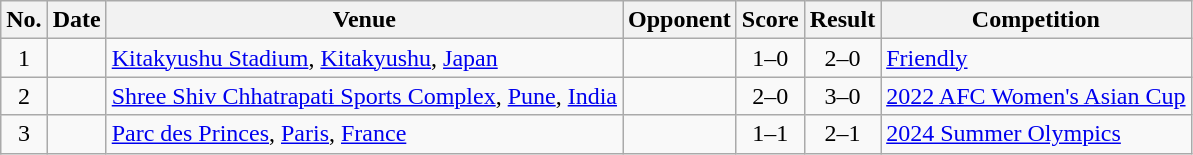<table class="wikitable sortable">
<tr>
<th scope="col">No.</th>
<th scope="col">Date</th>
<th scope="col">Venue</th>
<th scope="col">Opponent</th>
<th scope="col">Score</th>
<th scope="col">Result</th>
<th scope="col">Competition</th>
</tr>
<tr>
<td align=center>1</td>
<td></td>
<td><a href='#'>Kitakyushu Stadium</a>, <a href='#'>Kitakyushu</a>, <a href='#'>Japan</a></td>
<td></td>
<td align=center>1–0</td>
<td align=center>2–0</td>
<td><a href='#'>Friendly</a></td>
</tr>
<tr>
<td align=center>2</td>
<td></td>
<td><a href='#'>Shree Shiv Chhatrapati Sports Complex</a>, <a href='#'>Pune</a>, <a href='#'>India</a></td>
<td></td>
<td align=center>2–0</td>
<td align=center>3–0</td>
<td><a href='#'>2022 AFC Women's Asian Cup</a></td>
</tr>
<tr>
<td align=center>3</td>
<td></td>
<td><a href='#'>Parc des Princes</a>, <a href='#'>Paris</a>, <a href='#'>France</a></td>
<td></td>
<td style="text-align:center">1–1</td>
<td style="text-align:center">2–1</td>
<td><a href='#'>2024 Summer Olympics</a></td>
</tr>
</table>
